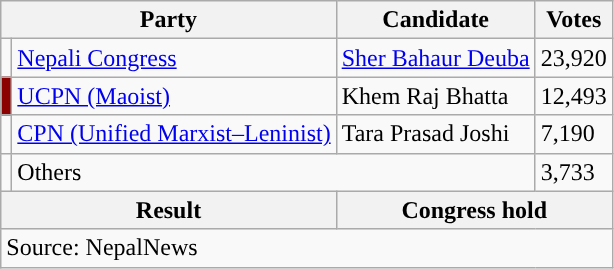<table class="wikitable">
<tr>
<th colspan="2">Party</th>
<th>Candidate</th>
<th>Votes</th>
</tr>
<tr>
<td style="background-color:"></td>
<td><a href='#'>Nepali Congress</a></td>
<td><a href='#'>Sher Bahaur Deuba</a></td>
<td>23,920</td>
</tr>
<tr>
<td style="background-color:darkred"></td>
<td><a href='#'>UCPN (Maoist)</a></td>
<td>Khem Raj Bhatta</td>
<td>12,493</td>
</tr>
<tr>
<td style="background-color:"></td>
<td><a href='#'>CPN (Unified Marxist–Leninist)</a></td>
<td>Tara Prasad Joshi</td>
<td>7,190</td>
</tr>
<tr>
<td></td>
<td colspan="2">Others</td>
<td>3,733</td>
</tr>
<tr>
<th colspan="2">Result</th>
<th colspan="2">Congress hold</th>
</tr>
<tr>
<td colspan="4">Source: NepalNews</td>
</tr>
</table>
